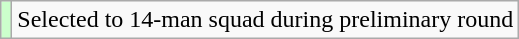<table class="wikitable">
<tr>
<td style="background: #ccffcc";></td>
<td>Selected to 14-man squad during preliminary round</td>
</tr>
</table>
